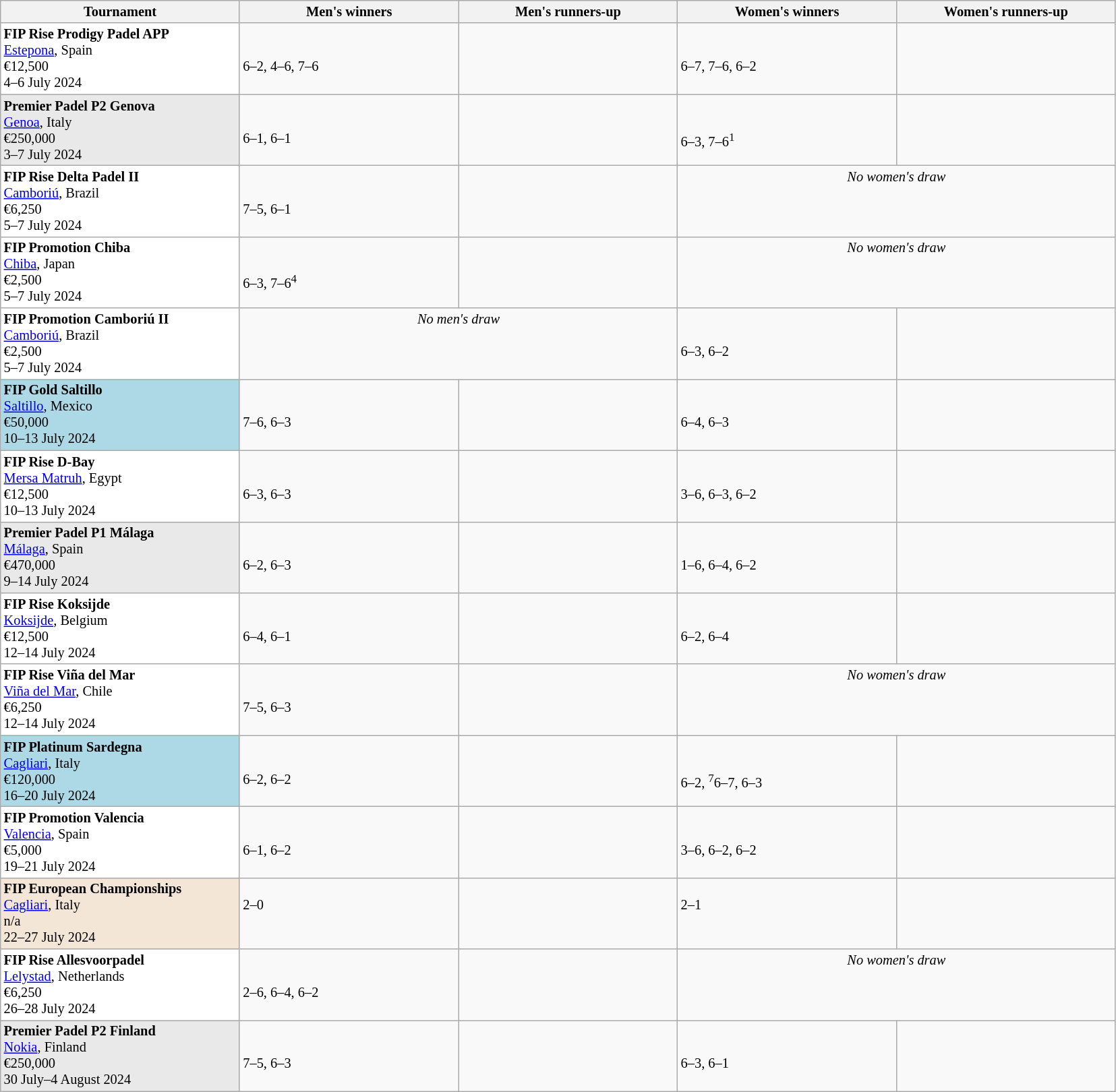<table class="wikitable sortable nowrap" style=font-size:85%>
<tr>
<th width=230>Tournament</th>
<th width=210>Men's winners</th>
<th width=210>Men's runners-up</th>
<th width=210>Women's winners</th>
<th width=210>Women's runners-up</th>
</tr>
<tr valign=top>
<td style="background:#ffffff;"><strong>FIP Rise Prodigy Padel APP</strong><br><a href='#'>Estepona</a>, Spain<br>€12,500<br>4–6 July 2024</td>
<td><strong><br></strong><br>6–2, 4–6, 7–6</td>
<td><br></td>
<td><strong><br></strong><br>6–7, 7–6, 6–2</td>
<td><br></td>
</tr>
<tr valign=top>
<td style="background:#E9E9E9;"><strong>Premier Padel P2 Genova</strong><br><a href='#'>Genoa</a>, Italy<br>€250,000<br>3–7 July 2024</td>
<td><strong><br></strong><br>6–1, 6–1</td>
<td><br></td>
<td><strong><br></strong><br>6–3, 7–6<sup>1</sup></td>
<td><br></td>
</tr>
<tr valign=top>
<td style="background:#ffffff;"><strong>FIP Rise Delta Padel II</strong><br><a href='#'>Camboriú</a>, Brazil<br>€6,250<br>5–7 July 2024</td>
<td><strong><br></strong><br>7–5, 6–1</td>
<td><br></td>
<td colspan=2 align="center"><em>No women's draw</em></td>
</tr>
<tr valign=top>
<td style="background:#ffffff;"><strong>FIP Promotion Chiba</strong><br><a href='#'>Chiba</a>, Japan<br>€2,500<br>5–7 July 2024</td>
<td><strong><br></strong><br>6–3, 7–6<sup>4</sup></td>
<td><br></td>
<td colspan=2 align="center"><em>No women's draw</em></td>
</tr>
<tr valign=top>
<td style="background:#ffffff;"><strong>FIP Promotion Camboriú II</strong><br><a href='#'>Camboriú</a>, Brazil<br>€2,500<br>5–7 July 2024</td>
<td colspan=2 align="center"><em>No men's draw</em></td>
<td><strong><br></strong><br>6–3, 6–2</td>
<td><br></td>
</tr>
<tr valign=top>
<td style="background:#ADD8E6;"><strong>FIP Gold Saltillo</strong><br><a href='#'>Saltillo</a>, Mexico<br>€50,000<br>10–13 July 2024</td>
<td><strong><br></strong><br>7–6, 6–3</td>
<td><br></td>
<td><strong><br></strong><br>6–4, 6–3</td>
<td><br></td>
</tr>
<tr valign=top>
<td style="background:#ffffff;"><strong>FIP Rise D-Bay</strong><br><a href='#'>Mersa Matruh</a>, Egypt<br>€12,500<br>10–13 July 2024</td>
<td><strong><br></strong><br>6–3, 6–3</td>
<td><br></td>
<td><strong><br></strong><br>3–6, 6–3, 6–2</td>
<td><br></td>
</tr>
<tr valign=top>
<td style="background:#E9E9E9;"><strong>Premier Padel P1 Málaga</strong><br><a href='#'>Málaga</a>, Spain<br>€470,000<br>9–14 July 2024</td>
<td><strong><br></strong><br>6–2, 6–3</td>
<td><br></td>
<td><strong><br></strong><br>1–6, 6–4, 6–2</td>
<td><br></td>
</tr>
<tr valign=top>
<td style="background:#ffffff;"><strong>FIP Rise Koksijde</strong><br><a href='#'>Koksijde</a>, Belgium<br>€12,500<br>12–14 July 2024</td>
<td><strong><br></strong><br>6–4, 6–1</td>
<td><br></td>
<td><strong><br></strong><br>6–2, 6–4</td>
<td><br></td>
</tr>
<tr valign=top>
<td style="background:#ffffff;"><strong>FIP Rise Viña del Mar</strong><br><a href='#'>Viña del Mar</a>, Chile<br>€6,250<br>12–14 July 2024</td>
<td><strong><br></strong><br>7–5, 6–3</td>
<td><br></td>
<td colspan=2 align="center"><em>No women's draw</em></td>
</tr>
<tr valign=top>
<td style="background:#ADD8E6;"><strong>FIP Platinum Sardegna</strong><br><a href='#'>Cagliari</a>, Italy<br>€120,000<br>16–20 July 2024</td>
<td><strong><br></strong><br>6–2, 6–2</td>
<td><br></td>
<td><strong><br></strong><br>6–2, <sup>7</sup>6–7, 6–3</td>
<td><br></td>
</tr>
<tr valign=top>
<td style="background:#ffffff;"><strong>FIP Promotion Valencia</strong><br><a href='#'>Valencia</a>, Spain<br>€5,000<br>19–21 July 2024</td>
<td><strong><br></strong><br>6–1, 6–2</td>
<td><br></td>
<td><strong><br></strong><br>3–6, 6–2, 6–2</td>
<td><br></td>
</tr>
<tr valign=top>
<td style="background:#F3E6D7;"><strong>FIP European Championships</strong><br><a href='#'>Cagliari</a>, Italy<br>n/a<br>22–27 July 2024</td>
<td><strong></strong><br>2–0</td>
<td></td>
<td><strong></strong><br>2–1</td>
<td></td>
</tr>
<tr valign=top>
<td style="background:#ffffff;"><strong>FIP Rise Allesvoorpadel</strong><br><a href='#'>Lelystad</a>, Netherlands<br>€6,250<br>26–28 July 2024</td>
<td><strong><br></strong><br>2–6, 6–4, 6–2</td>
<td><br></td>
<td colspan=2 align="center"><em>No women's draw</em></td>
</tr>
<tr valign=top>
<td style="background:#E9E9E9;"><strong>Premier Padel P2 Finland</strong><br><a href='#'>Nokia</a>, Finland<br>€250,000<br>30 July–4 August 2024</td>
<td><strong><br></strong><br>7–5, 6–3</td>
<td><br></td>
<td><strong><br></strong><br>6–3, 6–1</td>
<td><br></td>
</tr>
</table>
